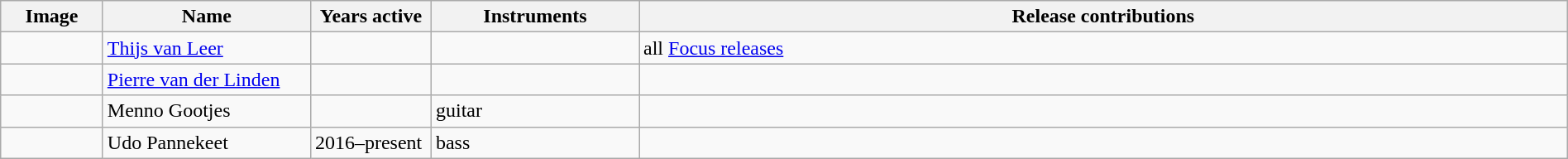<table class="wikitable" border="1" width=100%>
<tr>
<th width="75">Image</th>
<th width="160">Name</th>
<th width="90">Years active</th>
<th width="160">Instruments</th>
<th>Release contributions</th>
</tr>
<tr>
<td></td>
<td><a href='#'>Thijs van Leer</a></td>
<td></td>
<td></td>
<td>all <a href='#'>Focus releases</a></td>
</tr>
<tr>
<td></td>
<td><a href='#'>Pierre van der Linden</a></td>
<td></td>
<td></td>
<td></td>
</tr>
<tr>
<td></td>
<td>Menno Gootjes</td>
<td></td>
<td>guitar</td>
<td></td>
</tr>
<tr>
<td></td>
<td>Udo Pannekeet</td>
<td>2016–present</td>
<td>bass</td>
<td></td>
</tr>
</table>
